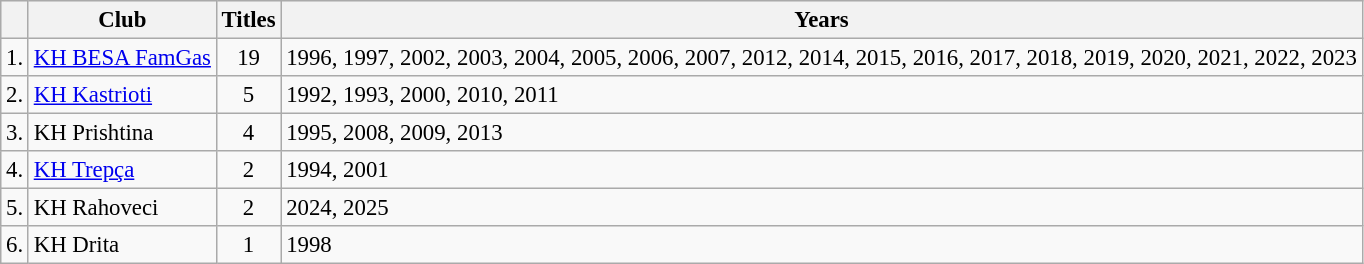<table class="wikitable sortable" style="font-size:95%;">
<tr style="background:#e9e9e9">
<th></th>
<th>Club</th>
<th>Titles</th>
<th>Years</th>
</tr>
<tr>
<td>1.</td>
<td><a href='#'>KH BESA FamGas</a></td>
<td align="center">19</td>
<td>1996, 1997, 2002, 2003, 2004, 2005, 2006, 2007, 2012, 2014, 2015, 2016, 2017, 2018, 2019, 2020, 2021, 2022, 2023</td>
</tr>
<tr>
<td>2.</td>
<td><a href='#'>KH Kastrioti</a></td>
<td align="center">5</td>
<td>1992, 1993, 2000, 2010, 2011</td>
</tr>
<tr>
<td>3.</td>
<td>KH Prishtina</td>
<td align="center">4</td>
<td>1995, 2008, 2009, 2013</td>
</tr>
<tr>
<td>4.</td>
<td><a href='#'>KH Trepça</a></td>
<td align="center">2</td>
<td>1994, 2001</td>
</tr>
<tr>
<td>5.</td>
<td>KH Rahoveci</td>
<td align="center">2</td>
<td>2024, 2025</td>
</tr>
<tr>
<td>6.</td>
<td>KH Drita</td>
<td align="center">1</td>
<td>1998</td>
</tr>
</table>
